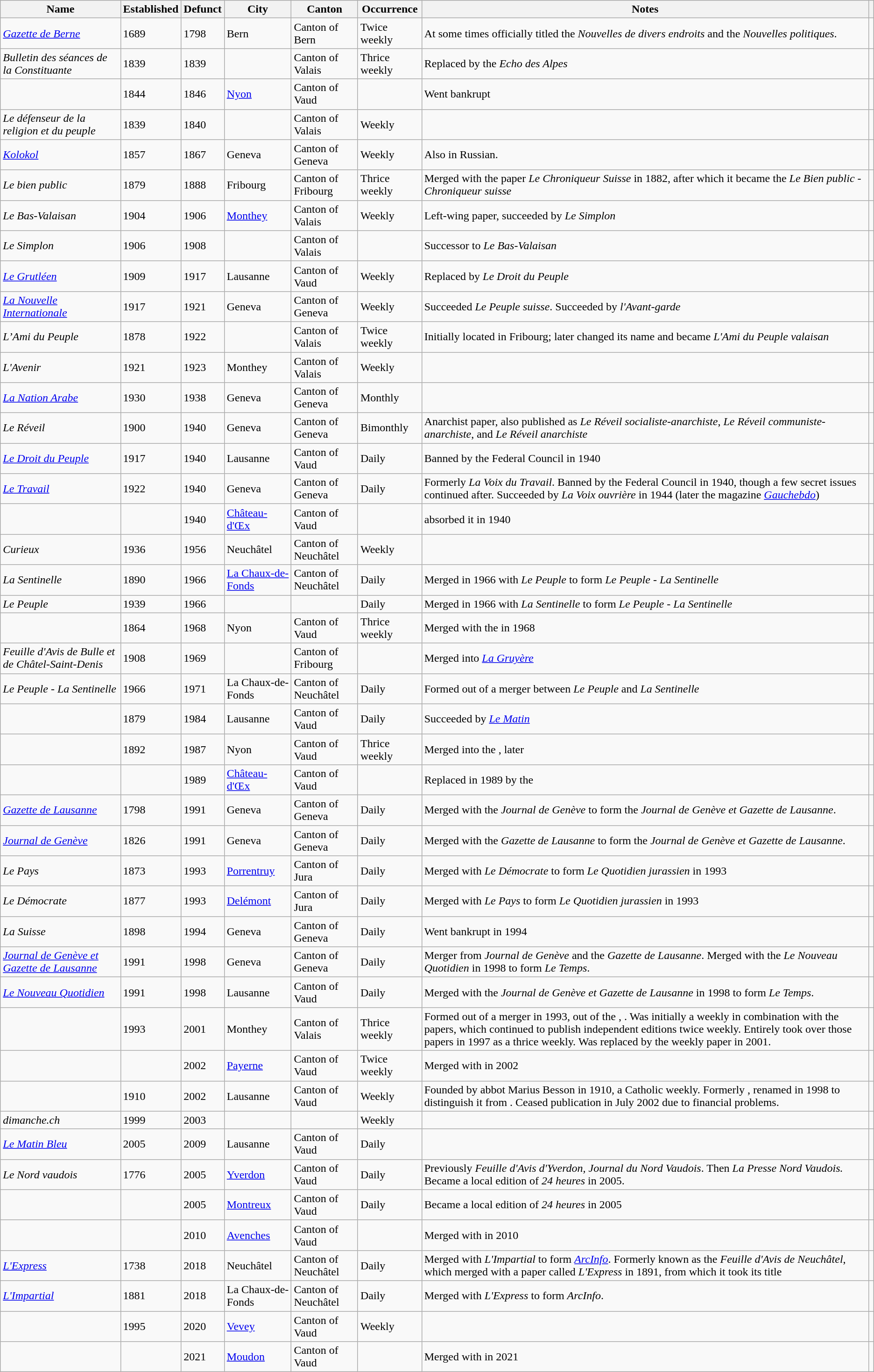<table class="wikitable sortable" border="1">
<tr>
<th>Name</th>
<th>Established</th>
<th>Defunct</th>
<th>City</th>
<th>Canton</th>
<th>Occurrence</th>
<th class="unsortable" scope="col">Notes</th>
<th class="unsortable" scope="col"></th>
</tr>
<tr>
<td><em><a href='#'>Gazette de Berne</a></em></td>
<td>1689</td>
<td>1798</td>
<td>Bern</td>
<td>Canton of Bern</td>
<td>Twice weekly</td>
<td>At some times officially titled the <em>Nouvelles de divers endroits</em> and the <em>Nouvelles politiques</em>.</td>
<td></td>
</tr>
<tr>
<td><em>Bulletin des séances de la Constituante</em></td>
<td>1839</td>
<td>1839</td>
<td></td>
<td>Canton of Valais</td>
<td>Thrice weekly</td>
<td>Replaced by the <em>Echo des Alpes</em></td>
<td></td>
</tr>
<tr>
<td></td>
<td>1844</td>
<td>1846</td>
<td><a href='#'>Nyon</a></td>
<td>Canton of Vaud</td>
<td></td>
<td>Went bankrupt</td>
<td></td>
</tr>
<tr>
<td><em>Le défenseur de la religion et du peuple</em></td>
<td>1839</td>
<td>1840</td>
<td></td>
<td>Canton of Valais</td>
<td>Weekly</td>
<td></td>
<td></td>
</tr>
<tr>
<td><em><a href='#'>Kolokol</a></em></td>
<td>1857</td>
<td>1867</td>
<td>Geneva</td>
<td>Canton of Geneva</td>
<td>Weekly</td>
<td>Also in Russian.</td>
<td></td>
</tr>
<tr>
<td><em>Le bien public</em></td>
<td>1879</td>
<td>1888</td>
<td>Fribourg</td>
<td>Canton of Fribourg</td>
<td>Thrice weekly</td>
<td>Merged with the paper <em>Le Chroniqueur Suisse</em> in 1882, after which it became the <em>Le Bien public - Chroniqueur suisse</em></td>
<td></td>
</tr>
<tr>
<td><em>Le Bas-Valaisan</em></td>
<td>1904</td>
<td>1906</td>
<td><a href='#'>Monthey</a></td>
<td>Canton of Valais</td>
<td>Weekly</td>
<td>Left-wing paper, succeeded by <em>Le Simplon</em></td>
<td></td>
</tr>
<tr>
<td><em>Le Simplon</em></td>
<td>1906</td>
<td>1908</td>
<td></td>
<td>Canton of Valais</td>
<td></td>
<td>Successor to <em>Le Bas-Valaisan</em></td>
<td></td>
</tr>
<tr>
<td><em><a href='#'>Le Grutléen</a></em></td>
<td>1909</td>
<td>1917</td>
<td>Lausanne</td>
<td>Canton of Vaud</td>
<td>Weekly</td>
<td>Replaced by <em>Le Droit du Peuple</em></td>
<td></td>
</tr>
<tr>
<td><em><a href='#'>La Nouvelle Internationale</a></em></td>
<td>1917</td>
<td>1921</td>
<td>Geneva</td>
<td>Canton of Geneva</td>
<td>Weekly</td>
<td>Succeeded <em>Le Peuple suisse</em>. Succeeded by <em>l'Avant-garde</em></td>
<td></td>
</tr>
<tr>
<td><em>L’Ami du Peuple</em></td>
<td>1878</td>
<td>1922</td>
<td></td>
<td>Canton of Valais</td>
<td>Twice weekly</td>
<td>Initially located in Fribourg; later changed its name and became <em>L'Ami du Peuple valaisan</em></td>
<td></td>
</tr>
<tr>
<td><em>L'Avenir</em></td>
<td>1921</td>
<td>1923</td>
<td>Monthey</td>
<td>Canton of Valais</td>
<td>Weekly</td>
<td></td>
<td></td>
</tr>
<tr>
<td><em><a href='#'>La Nation Arabe</a></em></td>
<td>1930</td>
<td>1938</td>
<td>Geneva</td>
<td>Canton of Geneva</td>
<td>Monthly</td>
<td></td>
<td></td>
</tr>
<tr>
<td><em>Le Réveil</em></td>
<td>1900</td>
<td>1940</td>
<td>Geneva</td>
<td>Canton of Geneva</td>
<td>Bimonthly</td>
<td>Anarchist paper, also published as <em>Le Réveil socialiste-anarchiste</em>, <em>Le Réveil communiste-anarchiste</em>, and <em>Le Réveil anarchiste</em></td>
<td></td>
</tr>
<tr>
<td><em><a href='#'>Le Droit du Peuple</a></em></td>
<td>1917</td>
<td>1940</td>
<td>Lausanne</td>
<td>Canton of Vaud</td>
<td>Daily</td>
<td>Banned by the Federal Council in 1940</td>
<td></td>
</tr>
<tr>
<td><em><a href='#'>Le Travail</a></em></td>
<td>1922</td>
<td>1940</td>
<td>Geneva</td>
<td>Canton of Geneva</td>
<td>Daily</td>
<td>Formerly <em>La Voix du Travail</em>. Banned by the Federal Council in 1940, though a few secret issues continued after. Succeeded by <em>La Voix ouvrière</em> in 1944 (later the magazine <em><a href='#'>Gauchebdo</a></em>)</td>
<td></td>
</tr>
<tr>
<td></td>
<td></td>
<td>1940</td>
<td><a href='#'>Château-d'Œx</a></td>
<td>Canton of Vaud</td>
<td></td>
<td> absorbed it in 1940</td>
<td></td>
</tr>
<tr>
<td><em>Curieux</em></td>
<td>1936</td>
<td>1956</td>
<td>Neuchâtel</td>
<td>Canton of Neuchâtel</td>
<td>Weekly</td>
<td></td>
<td></td>
</tr>
<tr>
<td><em>La Sentinelle</em></td>
<td>1890</td>
<td>1966</td>
<td><a href='#'>La Chaux-de-Fonds</a></td>
<td>Canton of Neuchâtel</td>
<td>Daily</td>
<td>Merged in 1966 with <em>Le Peuple</em> to form <em>Le Peuple - La Sentinelle</em></td>
<td></td>
</tr>
<tr>
<td><em>Le Peuple</em></td>
<td>1939</td>
<td>1966</td>
<td></td>
<td></td>
<td>Daily</td>
<td>Merged in 1966 with <em>La Sentinelle</em> to form <em>Le Peuple - La Sentinelle</em></td>
<td></td>
</tr>
<tr>
<td></td>
<td>1864</td>
<td>1968</td>
<td>Nyon</td>
<td>Canton of Vaud</td>
<td>Thrice weekly</td>
<td>Merged with the  in 1968</td>
<td></td>
</tr>
<tr>
<td><em>Feuille d'Avis de Bulle et de Châtel-Saint-Denis</em></td>
<td>1908</td>
<td>1969</td>
<td></td>
<td>Canton of Fribourg</td>
<td></td>
<td>Merged into <em><a href='#'>La Gruyère</a></em></td>
<td></td>
</tr>
<tr>
<td><em>Le Peuple - La Sentinelle</em></td>
<td>1966</td>
<td>1971</td>
<td>La Chaux-de-Fonds</td>
<td>Canton of Neuchâtel</td>
<td>Daily</td>
<td>Formed out of a merger between <em>Le Peuple</em> and <em>La Sentinelle</em></td>
<td></td>
</tr>
<tr>
<td><em></em></td>
<td>1879</td>
<td>1984</td>
<td>Lausanne</td>
<td>Canton of Vaud</td>
<td>Daily</td>
<td>Succeeded by <em><a href='#'>Le Matin</a></em></td>
<td></td>
</tr>
<tr>
<td></td>
<td>1892</td>
<td>1987</td>
<td>Nyon</td>
<td>Canton of Vaud</td>
<td>Thrice weekly</td>
<td>Merged into the , later </td>
<td></td>
</tr>
<tr>
<td></td>
<td></td>
<td>1989</td>
<td><a href='#'>Château-d'Œx</a></td>
<td>Canton of Vaud</td>
<td></td>
<td>Replaced in 1989 by the </td>
<td></td>
</tr>
<tr>
<td><em><a href='#'>Gazette de Lausanne</a></em></td>
<td>1798</td>
<td>1991</td>
<td>Geneva</td>
<td>Canton of Geneva</td>
<td>Daily</td>
<td>Merged with the <em>Journal de Genève</em> to form the <em>Journal de Genève et Gazette de Lausanne</em>.</td>
<td></td>
</tr>
<tr>
<td><em><a href='#'>Journal de Genève</a></em></td>
<td>1826</td>
<td>1991</td>
<td>Geneva</td>
<td>Canton of Geneva</td>
<td>Daily</td>
<td>Merged with the <em>Gazette de Lausanne</em> to form the <em>Journal de Genève et Gazette de Lausanne</em>.</td>
<td></td>
</tr>
<tr>
<td><em>Le Pays</em></td>
<td>1873</td>
<td>1993</td>
<td><a href='#'>Porrentruy</a></td>
<td>Canton of Jura</td>
<td>Daily</td>
<td>Merged with <em>Le Démocrate</em> to form <em>Le Quotidien jurassien</em> in 1993</td>
<td></td>
</tr>
<tr>
<td><em>Le Démocrate</em></td>
<td>1877</td>
<td>1993</td>
<td><a href='#'>Delémont</a></td>
<td>Canton of Jura</td>
<td>Daily</td>
<td>Merged with <em>Le Pays</em> to form <em>Le Quotidien jurassien</em> in 1993</td>
<td></td>
</tr>
<tr>
<td><em>La Suisse</em></td>
<td>1898</td>
<td>1994</td>
<td>Geneva</td>
<td>Canton of Geneva</td>
<td>Daily</td>
<td>Went bankrupt in 1994</td>
<td></td>
</tr>
<tr>
<td><em><a href='#'>Journal de Genève et Gazette de Lausanne</a></em></td>
<td>1991</td>
<td>1998</td>
<td>Geneva</td>
<td>Canton of Geneva</td>
<td>Daily</td>
<td>Merger from <em>Journal de Genève</em> and the <em>Gazette de Lausanne</em>. Merged with the <em>Le Nouveau Quotidien</em> in 1998 to form <em>Le Temps</em>.</td>
<td></td>
</tr>
<tr>
<td><em><a href='#'>Le Nouveau Quotidien</a></em></td>
<td>1991</td>
<td>1998</td>
<td>Lausanne</td>
<td>Canton of Vaud</td>
<td>Daily</td>
<td>Merged with the <em>Journal de Genève et Gazette de Lausanne</em> in 1998 to form <em>Le Temps</em>.</td>
<td></td>
</tr>
<tr>
<td></td>
<td>1993</td>
<td>2001</td>
<td>Monthey</td>
<td>Canton of Valais</td>
<td>Thrice weekly</td>
<td>Formed out of a merger in 1993, out of the ,   . Was initially a weekly in combination with the papers, which continued to publish independent editions twice weekly. Entirely took over those papers in 1997 as a thrice weekly. Was replaced by the weekly paper  in 2001.</td>
<td></td>
</tr>
<tr>
<td></td>
<td></td>
<td>2002</td>
<td><a href='#'>Payerne</a></td>
<td>Canton of Vaud</td>
<td>Twice weekly</td>
<td>Merged with  in 2002</td>
<td></td>
</tr>
<tr>
<td></td>
<td>1910</td>
<td>2002</td>
<td>Lausanne</td>
<td>Canton of Vaud</td>
<td>Weekly</td>
<td>Founded by abbot Marius Besson in 1910, a Catholic weekly. Formerly , renamed  in 1998 to distinguish it from . Ceased publication in July 2002 due to financial problems.</td>
<td></td>
</tr>
<tr>
<td><em>dimanche.ch</em></td>
<td>1999</td>
<td>2003</td>
<td></td>
<td></td>
<td>Weekly</td>
<td></td>
<td></td>
</tr>
<tr>
<td><em><a href='#'>Le Matin Bleu</a></em></td>
<td>2005</td>
<td>2009</td>
<td>Lausanne</td>
<td>Canton of Vaud</td>
<td>Daily</td>
<td></td>
<td></td>
</tr>
<tr>
<td><em>Le Nord vaudois</em></td>
<td>1776</td>
<td>2005</td>
<td><a href='#'>Yverdon</a></td>
<td>Canton of Vaud</td>
<td>Daily</td>
<td>Previously <em>Feuille d'Avis d'Yverdon, Journal du Nord Vaudois</em>. Then <em>La Presse Nord Vaudois.</em> Became a local edition of <em>24 heures</em> in 2005.</td>
<td></td>
</tr>
<tr>
<td></td>
<td></td>
<td>2005</td>
<td><a href='#'>Montreux</a></td>
<td>Canton of Vaud</td>
<td>Daily</td>
<td>Became a local edition of <em>24 heures</em> in 2005</td>
<td></td>
</tr>
<tr>
<td></td>
<td></td>
<td>2010</td>
<td><a href='#'>Avenches</a></td>
<td>Canton of Vaud</td>
<td></td>
<td>Merged with  in 2010</td>
<td></td>
</tr>
<tr>
<td><em><a href='#'>L'Express</a></em></td>
<td>1738</td>
<td>2018</td>
<td>Neuchâtel</td>
<td>Canton of Neuchâtel</td>
<td>Daily</td>
<td>Merged with <em>L'Impartial</em> to form <em><a href='#'>ArcInfo</a></em>. Formerly known as the <em>Feuille d'Avis de Neuchâtel</em>, which merged with a paper called <em>L'Express</em> in 1891, from which it took its title</td>
<td></td>
</tr>
<tr>
<td><em><a href='#'>L'Impartial</a></em></td>
<td>1881</td>
<td>2018</td>
<td>La Chaux-de-Fonds</td>
<td>Canton of Neuchâtel</td>
<td>Daily</td>
<td>Merged with <em>L'Express</em> to form <em>ArcInfo</em>.</td>
<td></td>
</tr>
<tr>
<td></td>
<td>1995</td>
<td>2020</td>
<td><a href='#'>Vevey</a></td>
<td>Canton of Vaud</td>
<td>Weekly</td>
<td></td>
<td></td>
</tr>
<tr>
<td></td>
<td></td>
<td>2021</td>
<td><a href='#'>Moudon</a></td>
<td>Canton of Vaud</td>
<td></td>
<td>Merged with  in 2021</td>
<td></td>
</tr>
</table>
